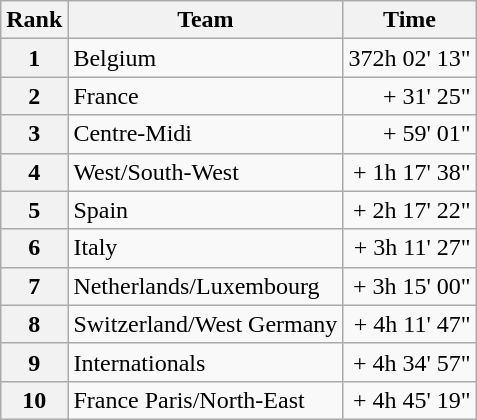<table class="wikitable">
<tr>
<th scope="col">Rank</th>
<th scope="col">Team</th>
<th scope="col">Time</th>
</tr>
<tr>
<th scope="row">1</th>
<td>Belgium</td>
<td style="text-align:right;">372h 02' 13"</td>
</tr>
<tr>
<th scope="row">2</th>
<td>France</td>
<td style="text-align:right;">+ 31' 25"</td>
</tr>
<tr>
<th scope="row">3</th>
<td>Centre-Midi</td>
<td style="text-align:right;">+ 59' 01"</td>
</tr>
<tr>
<th scope="row">4</th>
<td>West/South-West</td>
<td style="text-align:right;">+ 1h 17' 38"</td>
</tr>
<tr>
<th scope="row">5</th>
<td>Spain</td>
<td style="text-align:right;">+ 2h 17' 22"</td>
</tr>
<tr>
<th scope="row">6</th>
<td>Italy</td>
<td style="text-align:right;">+ 3h 11' 27"</td>
</tr>
<tr>
<th scope="row">7</th>
<td>Netherlands/Luxembourg</td>
<td style="text-align:right;">+ 3h 15' 00"</td>
</tr>
<tr>
<th scope="row">8</th>
<td>Switzerland/West Germany</td>
<td style="text-align:right;">+ 4h 11' 47"</td>
</tr>
<tr>
<th scope="row">9</th>
<td>Internationals</td>
<td style="text-align:right;">+ 4h 34' 57"</td>
</tr>
<tr>
<th scope="row">10</th>
<td>France Paris/North-East</td>
<td style="text-align:right;">+ 4h 45' 19"</td>
</tr>
</table>
